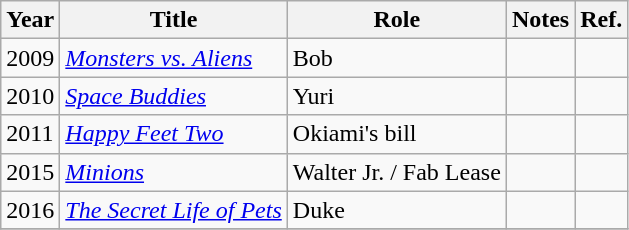<table class="wikitable">
<tr>
<th>Year</th>
<th>Title</th>
<th>Role</th>
<th>Notes</th>
<th>Ref.</th>
</tr>
<tr>
<td>2009</td>
<td><em><a href='#'>Monsters vs. Aliens</a></em></td>
<td>Bob</td>
<td></td>
<td></td>
</tr>
<tr>
<td>2010</td>
<td><em><a href='#'>Space Buddies</a></em></td>
<td>Yuri</td>
<td></td>
<td></td>
</tr>
<tr>
<td>2011</td>
<td><em><a href='#'>Happy Feet Two</a></em></td>
<td>Okiami's bill</td>
<td></td>
<td></td>
</tr>
<tr>
<td>2015</td>
<td><em><a href='#'>Minions</a></em></td>
<td>Walter Jr. / Fab Lease</td>
<td></td>
<td></td>
</tr>
<tr>
<td>2016</td>
<td><em><a href='#'>The Secret Life of Pets</a></em></td>
<td>Duke</td>
<td></td>
<td></td>
</tr>
<tr>
</tr>
</table>
